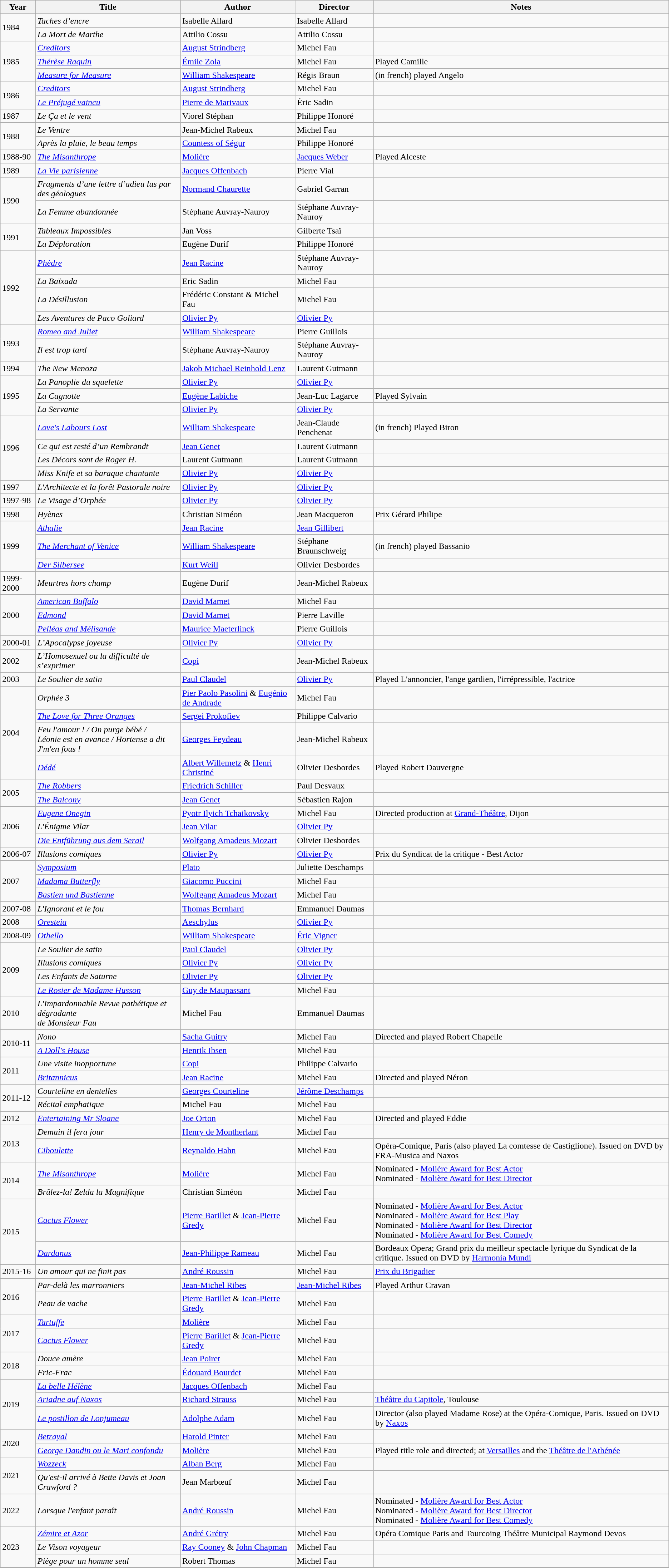<table class="wikitable">
<tr>
<th>Year</th>
<th>Title</th>
<th>Author</th>
<th>Director</th>
<th>Notes</th>
</tr>
<tr>
<td rowspan=2>1984</td>
<td><em>Taches d’encre</em></td>
<td>Isabelle Allard</td>
<td>Isabelle Allard</td>
<td></td>
</tr>
<tr>
<td><em>La Mort de Marthe</em></td>
<td>Attilio Cossu</td>
<td>Attilio Cossu</td>
<td></td>
</tr>
<tr>
<td rowspan=3>1985</td>
<td><em><a href='#'>Creditors</a></em></td>
<td><a href='#'>August Strindberg</a></td>
<td>Michel Fau</td>
<td></td>
</tr>
<tr>
<td><em><a href='#'>Thérèse Raquin</a></em></td>
<td><a href='#'>Émile Zola</a></td>
<td>Michel Fau</td>
<td>Played Camille</td>
</tr>
<tr>
<td><em><a href='#'>Measure for Measure</a></em></td>
<td><a href='#'>William Shakespeare</a></td>
<td>Régis Braun</td>
<td>(in french) played Angelo</td>
</tr>
<tr>
<td rowspan=2>1986</td>
<td><em><a href='#'>Creditors</a></em></td>
<td><a href='#'>August Strindberg</a></td>
<td>Michel Fau</td>
<td></td>
</tr>
<tr>
<td><em><a href='#'>Le Préjugé vaincu</a></em></td>
<td><a href='#'>Pierre de Marivaux</a></td>
<td>Éric Sadin</td>
<td></td>
</tr>
<tr>
<td>1987</td>
<td><em>Le Ça et le vent</em></td>
<td>Viorel Stéphan</td>
<td>Philippe Honoré</td>
<td></td>
</tr>
<tr>
<td rowspan=2>1988</td>
<td><em>Le Ventre</em></td>
<td>Jean-Michel Rabeux</td>
<td>Michel Fau</td>
<td></td>
</tr>
<tr>
<td><em>Après la pluie, le beau temps</em></td>
<td><a href='#'>Countess of Ségur</a></td>
<td>Philippe Honoré</td>
<td></td>
</tr>
<tr>
<td>1988-90</td>
<td><em><a href='#'>The Misanthrope</a></em></td>
<td><a href='#'>Molière</a></td>
<td><a href='#'>Jacques Weber</a></td>
<td>Played Alceste</td>
</tr>
<tr>
<td>1989</td>
<td><em><a href='#'>La Vie parisienne</a></em></td>
<td><a href='#'>Jacques Offenbach</a></td>
<td>Pierre Vial</td>
<td></td>
</tr>
<tr>
<td rowspan=2>1990</td>
<td><em>Fragments d’une lettre d’adieu lus par des géologues</em></td>
<td><a href='#'>Normand Chaurette</a></td>
<td>Gabriel Garran</td>
<td></td>
</tr>
<tr>
<td><em>La Femme abandonnée</em></td>
<td>Stéphane Auvray-Nauroy</td>
<td>Stéphane Auvray-Nauroy</td>
<td></td>
</tr>
<tr>
<td rowspan=2>1991</td>
<td><em>Tableaux Impossibles</em></td>
<td>Jan Voss</td>
<td>Gilberte Tsaï</td>
<td></td>
</tr>
<tr>
<td><em>La Déploration</em></td>
<td>Eugène Durif</td>
<td>Philippe Honoré</td>
<td></td>
</tr>
<tr>
<td rowspan=4>1992</td>
<td><em><a href='#'>Phèdre</a></em></td>
<td><a href='#'>Jean Racine</a></td>
<td>Stéphane Auvray-Nauroy</td>
<td></td>
</tr>
<tr>
<td><em>La Baïxada</em></td>
<td>Eric Sadin</td>
<td>Michel Fau</td>
<td></td>
</tr>
<tr>
<td><em>La Désillusion</em></td>
<td>Frédéric Constant & Michel Fau</td>
<td>Michel Fau</td>
<td></td>
</tr>
<tr>
<td><em>Les Aventures de Paco Goliard</em></td>
<td><a href='#'>Olivier Py</a></td>
<td><a href='#'>Olivier Py</a></td>
<td></td>
</tr>
<tr>
<td rowspan=2>1993</td>
<td><em><a href='#'>Romeo and Juliet</a></em></td>
<td><a href='#'>William Shakespeare</a></td>
<td>Pierre Guillois</td>
<td></td>
</tr>
<tr>
<td><em>Il est trop tard</em></td>
<td>Stéphane Auvray-Nauroy</td>
<td>Stéphane Auvray-Nauroy</td>
<td></td>
</tr>
<tr>
<td>1994</td>
<td><em>The New Menoza</em></td>
<td><a href='#'>Jakob Michael Reinhold Lenz</a></td>
<td>Laurent Gutmann</td>
<td></td>
</tr>
<tr>
<td rowspan=3>1995</td>
<td><em>La Panoplie du squelette</em></td>
<td><a href='#'>Olivier Py</a></td>
<td><a href='#'>Olivier Py</a></td>
<td></td>
</tr>
<tr>
<td><em>La Cagnotte</em></td>
<td><a href='#'>Eugène Labiche</a></td>
<td>Jean-Luc Lagarce</td>
<td>Played Sylvain</td>
</tr>
<tr>
<td><em>La Servante</em></td>
<td><a href='#'>Olivier Py</a></td>
<td><a href='#'>Olivier Py</a></td>
<td></td>
</tr>
<tr>
<td rowspan=4>1996</td>
<td><em><a href='#'>Love's Labours Lost</a></em></td>
<td><a href='#'>William Shakespeare</a></td>
<td>Jean-Claude Penchenat</td>
<td>(in french) Played Biron</td>
</tr>
<tr>
<td><em>Ce qui est resté d’un Rembrandt</em></td>
<td><a href='#'>Jean Genet</a></td>
<td>Laurent Gutmann</td>
<td></td>
</tr>
<tr>
<td><em>Les Décors sont de Roger H.</em></td>
<td>Laurent Gutmann</td>
<td>Laurent Gutmann</td>
<td></td>
</tr>
<tr>
<td><em>Miss Knife et sa baraque chantante</em></td>
<td><a href='#'>Olivier Py</a></td>
<td><a href='#'>Olivier Py</a></td>
<td></td>
</tr>
<tr>
<td>1997</td>
<td><em>L'Architecte et la forêt Pastorale noire</em></td>
<td><a href='#'>Olivier Py</a></td>
<td><a href='#'>Olivier Py</a></td>
<td></td>
</tr>
<tr>
<td>1997-98</td>
<td><em>Le Visage d’Orphée</em></td>
<td><a href='#'>Olivier Py</a></td>
<td><a href='#'>Olivier Py</a></td>
<td></td>
</tr>
<tr>
<td>1998</td>
<td><em>Hyènes</em></td>
<td>Christian Siméon</td>
<td>Jean Macqueron</td>
<td>Prix Gérard Philipe</td>
</tr>
<tr>
<td rowspan=3>1999</td>
<td><em><a href='#'>Athalie</a></em></td>
<td><a href='#'>Jean Racine</a></td>
<td><a href='#'>Jean Gillibert</a></td>
<td></td>
</tr>
<tr>
<td><em><a href='#'>The Merchant of Venice</a></em></td>
<td><a href='#'>William Shakespeare</a></td>
<td>Stéphane Braunschweig</td>
<td>(in french) played Bassanio</td>
</tr>
<tr>
<td><em><a href='#'>Der Silbersee</a></em></td>
<td><a href='#'>Kurt Weill</a></td>
<td>Olivier Desbordes</td>
<td></td>
</tr>
<tr>
<td>1999-2000</td>
<td><em>Meurtres hors champ</em></td>
<td>Eugène Durif</td>
<td>Jean-Michel Rabeux</td>
<td></td>
</tr>
<tr>
<td rowspan=3>2000</td>
<td><em><a href='#'>American Buffalo</a></em></td>
<td><a href='#'>David Mamet</a></td>
<td>Michel Fau</td>
<td></td>
</tr>
<tr>
<td><em><a href='#'>Edmond</a></em></td>
<td><a href='#'>David Mamet</a></td>
<td>Pierre Laville</td>
<td></td>
</tr>
<tr>
<td><em><a href='#'>Pelléas and Mélisande</a></em></td>
<td><a href='#'>Maurice Maeterlinck</a></td>
<td>Pierre Guillois</td>
<td></td>
</tr>
<tr>
<td>2000-01</td>
<td><em>L’Apocalypse joyeuse</em></td>
<td><a href='#'>Olivier Py</a></td>
<td><a href='#'>Olivier Py</a></td>
<td></td>
</tr>
<tr>
<td>2002</td>
<td><em>L’Homosexuel ou la difficulté de s’exprimer</em></td>
<td><a href='#'>Copi</a></td>
<td>Jean-Michel Rabeux</td>
<td></td>
</tr>
<tr>
<td>2003</td>
<td><em>Le Soulier de satin</em></td>
<td><a href='#'>Paul Claudel</a></td>
<td><a href='#'>Olivier Py</a></td>
<td>Played L'annoncier, l'ange gardien, l'irrépressible, l'actrice</td>
</tr>
<tr>
<td rowspan=4>2004</td>
<td><em>Orphée 3</em></td>
<td><a href='#'>Pier Paolo Pasolini</a> & <a href='#'>Eugénio de Andrade</a></td>
<td>Michel Fau</td>
<td></td>
</tr>
<tr>
<td><em><a href='#'>The Love for Three Oranges</a></em></td>
<td><a href='#'>Sergei Prokofiev</a></td>
<td>Philippe Calvario</td>
<td></td>
</tr>
<tr>
<td><em>Feu l'amour ! / On purge bébé /<br>Léonie est en avance / Hortense a dit J'm'en fous !</em></td>
<td><a href='#'>Georges Feydeau</a></td>
<td>Jean-Michel Rabeux</td>
<td></td>
</tr>
<tr>
<td><em><a href='#'>Dédé</a></em></td>
<td><a href='#'>Albert Willemetz</a> & <a href='#'>Henri Christiné</a></td>
<td>Olivier Desbordes</td>
<td>Played Robert Dauvergne</td>
</tr>
<tr>
<td rowspan=2>2005</td>
<td><em><a href='#'>The Robbers</a></em></td>
<td><a href='#'>Friedrich Schiller</a></td>
<td>Paul Desvaux</td>
<td></td>
</tr>
<tr>
<td><em><a href='#'>The Balcony</a></em></td>
<td><a href='#'>Jean Genet</a></td>
<td>Sébastien Rajon</td>
<td></td>
</tr>
<tr>
<td rowspan=3>2006</td>
<td><em><a href='#'>Eugene Onegin</a></em></td>
<td><a href='#'>Pyotr Ilyich Tchaikovsky</a></td>
<td>Michel Fau</td>
<td>Directed production at <a href='#'>Grand-Théâtre</a>, Dijon</td>
</tr>
<tr>
<td><em>L'Énigme Vilar</em></td>
<td><a href='#'>Jean Vilar</a></td>
<td><a href='#'>Olivier Py</a></td>
<td></td>
</tr>
<tr>
<td><em><a href='#'>Die Entführung aus dem Serail</a></em></td>
<td><a href='#'>Wolfgang Amadeus Mozart</a></td>
<td>Olivier Desbordes</td>
<td></td>
</tr>
<tr>
<td>2006-07</td>
<td><em>Illusions comiques</em></td>
<td><a href='#'>Olivier Py</a></td>
<td><a href='#'>Olivier Py</a></td>
<td>Prix du Syndicat de la critique - Best Actor</td>
</tr>
<tr>
<td rowspan=3>2007</td>
<td><em><a href='#'>Symposium</a></em></td>
<td><a href='#'>Plato</a></td>
<td>Juliette Deschamps</td>
<td></td>
</tr>
<tr>
<td><em><a href='#'>Madama Butterfly</a></em></td>
<td><a href='#'>Giacomo Puccini</a></td>
<td>Michel Fau</td>
<td></td>
</tr>
<tr>
<td><em><a href='#'>Bastien und Bastienne</a></em></td>
<td><a href='#'>Wolfgang Amadeus Mozart</a></td>
<td>Michel Fau</td>
<td></td>
</tr>
<tr>
<td>2007-08</td>
<td><em>L'Ignorant et le fou</em></td>
<td><a href='#'>Thomas Bernhard</a></td>
<td>Emmanuel Daumas</td>
<td></td>
</tr>
<tr>
<td>2008</td>
<td><em><a href='#'>Oresteia</a></em></td>
<td><a href='#'>Aeschylus</a></td>
<td><a href='#'>Olivier Py</a></td>
<td></td>
</tr>
<tr>
<td>2008-09</td>
<td><em><a href='#'>Othello</a></em></td>
<td><a href='#'>William Shakespeare</a></td>
<td><a href='#'>Éric Vigner</a></td>
<td></td>
</tr>
<tr>
<td rowspan=4>2009</td>
<td><em>Le Soulier de satin</em></td>
<td><a href='#'>Paul Claudel</a></td>
<td><a href='#'>Olivier Py</a></td>
<td></td>
</tr>
<tr>
<td><em>Illusions comiques</em></td>
<td><a href='#'>Olivier Py</a></td>
<td><a href='#'>Olivier Py</a></td>
<td></td>
</tr>
<tr>
<td><em>Les Enfants de Saturne</em></td>
<td><a href='#'>Olivier Py</a></td>
<td><a href='#'>Olivier Py</a></td>
<td></td>
</tr>
<tr>
<td><em><a href='#'>Le Rosier de Madame Husson</a></em></td>
<td><a href='#'>Guy de Maupassant</a></td>
<td>Michel Fau</td>
<td></td>
</tr>
<tr>
<td>2010</td>
<td><em>L'Impardonnable Revue pathétique et dégradante<br> de Monsieur Fau</em></td>
<td>Michel Fau</td>
<td>Emmanuel Daumas</td>
<td></td>
</tr>
<tr>
<td rowspan=2>2010-11</td>
<td><em>Nono</em></td>
<td><a href='#'>Sacha Guitry</a></td>
<td>Michel Fau</td>
<td>Directed and played Robert Chapelle</td>
</tr>
<tr>
<td><em><a href='#'>A Doll's House</a></em></td>
<td><a href='#'>Henrik Ibsen</a></td>
<td>Michel Fau</td>
<td></td>
</tr>
<tr>
<td rowspan=2>2011</td>
<td><em>Une visite inopportune</em></td>
<td><a href='#'>Copi</a></td>
<td>Philippe Calvario</td>
<td></td>
</tr>
<tr>
<td><em><a href='#'>Britannicus</a></em></td>
<td><a href='#'>Jean Racine</a></td>
<td>Michel Fau</td>
<td>Directed and played Néron</td>
</tr>
<tr>
<td rowspan=2>2011-12</td>
<td><em>Courteline en dentelles</em></td>
<td><a href='#'>Georges Courteline</a></td>
<td><a href='#'>Jérôme Deschamps</a></td>
<td></td>
</tr>
<tr>
<td><em>Récital emphatique</em></td>
<td>Michel Fau</td>
<td>Michel Fau</td>
<td></td>
</tr>
<tr>
<td>2012</td>
<td><em><a href='#'>Entertaining Mr Sloane</a></em></td>
<td><a href='#'>Joe Orton</a></td>
<td>Michel Fau</td>
<td>Directed and played Eddie</td>
</tr>
<tr>
<td rowspan=2>2013</td>
<td><em>Demain il fera jour</em></td>
<td><a href='#'>Henry de Montherlant</a></td>
<td>Michel Fau</td>
<td></td>
</tr>
<tr>
<td><em><a href='#'>Ciboulette</a></em></td>
<td><a href='#'>Reynaldo Hahn</a></td>
<td>Michel Fau</td>
<td>Opéra-Comique, Paris (also played La comtesse de Castiglione). Issued on DVD by FRA-Musica and Naxos</td>
</tr>
<tr>
<td rowspan=2>2014</td>
<td><em><a href='#'>The Misanthrope</a></em></td>
<td><a href='#'>Molière</a></td>
<td>Michel Fau</td>
<td>Nominated - <a href='#'>Molière Award for Best Actor</a><br>Nominated - <a href='#'>Molière Award for Best Director</a></td>
</tr>
<tr>
<td><em>Brûlez-la! Zelda la Magnifique</em></td>
<td>Christian Siméon</td>
<td>Michel Fau</td>
<td></td>
</tr>
<tr>
<td rowspan=2>2015</td>
<td><em><a href='#'>Cactus Flower</a></em></td>
<td><a href='#'>Pierre Barillet</a> & <a href='#'>Jean-Pierre Gredy</a></td>
<td>Michel Fau</td>
<td>Nominated - <a href='#'>Molière Award for Best Actor</a><br>Nominated - <a href='#'>Molière Award for Best Play</a><br>Nominated - <a href='#'>Molière Award for Best Director</a><br>Nominated - <a href='#'>Molière Award for Best Comedy</a></td>
</tr>
<tr>
<td><em><a href='#'>Dardanus</a></em></td>
<td><a href='#'>Jean-Philippe Rameau</a></td>
<td>Michel Fau</td>
<td>Bordeaux Opera; Grand prix du meilleur spectacle lyrique du Syndicat de la critique. Issued on DVD by <a href='#'>Harmonia Mundi</a></td>
</tr>
<tr>
<td>2015-16</td>
<td><em>Un amour qui ne finit pas</em></td>
<td><a href='#'>André Roussin</a></td>
<td>Michel Fau</td>
<td><a href='#'>Prix du Brigadier</a></td>
</tr>
<tr>
<td rowspan=2>2016</td>
<td><em>Par-delà les marronniers</em></td>
<td><a href='#'>Jean-Michel Ribes</a></td>
<td><a href='#'>Jean-Michel Ribes</a></td>
<td>Played Arthur Cravan</td>
</tr>
<tr>
<td><em>Peau de vache </em></td>
<td><a href='#'>Pierre Barillet</a> & <a href='#'>Jean-Pierre Gredy</a></td>
<td>Michel Fau</td>
<td></td>
</tr>
<tr>
<td rowspan=2>2017</td>
<td><em><a href='#'>Tartuffe</a></em></td>
<td><a href='#'>Molière</a></td>
<td>Michel Fau</td>
<td></td>
</tr>
<tr>
<td><em><a href='#'>Cactus Flower</a></em></td>
<td><a href='#'>Pierre Barillet</a> & <a href='#'>Jean-Pierre Gredy</a></td>
<td>Michel Fau</td>
<td></td>
</tr>
<tr>
<td rowspan=2>2018</td>
<td><em>Douce amère</em></td>
<td><a href='#'>Jean Poiret</a></td>
<td>Michel Fau</td>
<td></td>
</tr>
<tr>
<td><em>Fric-Frac</em></td>
<td><a href='#'>Édouard Bourdet</a></td>
<td>Michel Fau</td>
<td></td>
</tr>
<tr>
<td rowspan=3>2019</td>
<td><em><a href='#'>La belle Hélène</a></em></td>
<td><a href='#'>Jacques Offenbach</a></td>
<td>Michel Fau</td>
<td></td>
</tr>
<tr>
<td><em><a href='#'>Ariadne auf Naxos</a></em></td>
<td><a href='#'>Richard Strauss</a></td>
<td>Michel Fau</td>
<td><a href='#'>Théâtre du Capitole</a>, Toulouse</td>
</tr>
<tr>
<td><em><a href='#'>Le postillon de Lonjumeau</a></em></td>
<td><a href='#'>Adolphe Adam</a></td>
<td>Michel Fau</td>
<td>Director (also played Madame Rose) at the Opéra-Comique, Paris. Issued on DVD by <a href='#'>Naxos</a></td>
</tr>
<tr>
<td rowspan=2>2020</td>
<td><em><a href='#'>Betrayal</a></em></td>
<td><a href='#'>Harold Pinter</a></td>
<td>Michel Fau</td>
<td></td>
</tr>
<tr>
<td><em><a href='#'>George Dandin ou le Mari confondu</a></em></td>
<td><a href='#'>Molière</a></td>
<td>Michel Fau</td>
<td>Played title role and directed; at <a href='#'>Versailles</a> and the <a href='#'>Théâtre de l'Athénée</a></td>
</tr>
<tr>
<td rowspan=2>2021</td>
<td><em><a href='#'>Wozzeck</a></em></td>
<td><a href='#'>Alban Berg</a></td>
<td>Michel Fau</td>
<td></td>
</tr>
<tr>
<td><em>Qu'est-il arrivé à Bette Davis et Joan Crawford ?</em></td>
<td>Jean Marbœuf</td>
<td>Michel Fau</td>
<td></td>
</tr>
<tr>
<td>2022</td>
<td><em>Lorsque l'enfant paraît</em></td>
<td><a href='#'>André Roussin</a></td>
<td>Michel Fau</td>
<td>Nominated - <a href='#'>Molière Award for Best Actor</a><br>Nominated - <a href='#'>Molière Award for Best Director</a><br>Nominated - <a href='#'>Molière Award for Best Comedy</a></td>
</tr>
<tr>
<td rowspan=3>2023</td>
<td><em><a href='#'>Zémire et Azor</a></em></td>
<td><a href='#'>André Grétry</a></td>
<td>Michel Fau</td>
<td>Opéra Comique Paris and Tourcoing Théâtre Municipal Raymond Devos</td>
</tr>
<tr>
<td><em>Le Vison voyageur</em></td>
<td><a href='#'>Ray Cooney</a> & <a href='#'>John Chapman</a></td>
<td>Michel Fau</td>
<td></td>
</tr>
<tr>
<td><em>Piège pour un homme seul</em></td>
<td>Robert Thomas</td>
<td>Michel Fau</td>
<td></td>
</tr>
<tr>
</tr>
</table>
